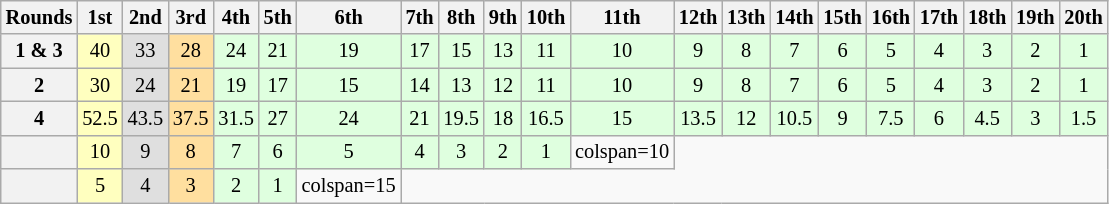<table class="wikitable" style="font-size:85%; text-align:center;">
<tr>
<th>Rounds</th>
<th>1st</th>
<th>2nd</th>
<th>3rd</th>
<th>4th</th>
<th>5th</th>
<th>6th</th>
<th>7th</th>
<th>8th</th>
<th>9th</th>
<th>10th</th>
<th>11th</th>
<th>12th</th>
<th>13th</th>
<th>14th</th>
<th>15th</th>
<th>16th</th>
<th>17th</th>
<th>18th</th>
<th>19th</th>
<th>20th</th>
</tr>
<tr>
<th>1 & 3</th>
<td style="background:#ffffbf;">40</td>
<td style="background:#dfdfdf;">33</td>
<td style="background:#ffdf9f;">28</td>
<td style="background:#dfffdf;">24</td>
<td style="background:#dfffdf;">21</td>
<td style="background:#dfffdf;">19</td>
<td style="background:#dfffdf;">17</td>
<td style="background:#dfffdf;">15</td>
<td style="background:#dfffdf;">13</td>
<td style="background:#dfffdf;">11</td>
<td style="background:#dfffdf;">10</td>
<td style="background:#dfffdf;">9</td>
<td style="background:#dfffdf;">8</td>
<td style="background:#dfffdf;">7</td>
<td style="background:#dfffdf;">6</td>
<td style="background:#dfffdf;">5</td>
<td style="background:#dfffdf;">4</td>
<td style="background:#dfffdf;">3</td>
<td style="background:#dfffdf;">2</td>
<td style="background:#dfffdf;">1</td>
</tr>
<tr>
<th>2</th>
<td style="background:#ffffbf;">30</td>
<td style="background:#dfdfdf;">24</td>
<td style="background:#ffdf9f;">21</td>
<td style="background:#dfffdf;">19</td>
<td style="background:#dfffdf;">17</td>
<td style="background:#dfffdf;">15</td>
<td style="background:#dfffdf;">14</td>
<td style="background:#dfffdf;">13</td>
<td style="background:#dfffdf;">12</td>
<td style="background:#dfffdf;">11</td>
<td style="background:#dfffdf;">10</td>
<td style="background:#dfffdf;">9</td>
<td style="background:#dfffdf;">8</td>
<td style="background:#dfffdf;">7</td>
<td style="background:#dfffdf;">6</td>
<td style="background:#dfffdf;">5</td>
<td style="background:#dfffdf;">4</td>
<td style="background:#dfffdf;">3</td>
<td style="background:#dfffdf;">2</td>
<td style="background:#dfffdf;">1</td>
</tr>
<tr>
<th>4</th>
<td style="background:#ffffbf;">52.5</td>
<td style="background:#dfdfdf;">43.5</td>
<td style="background:#ffdf9f;">37.5</td>
<td style="background:#dfffdf;">31.5</td>
<td style="background:#dfffdf;">27</td>
<td style="background:#dfffdf;">24</td>
<td style="background:#dfffdf;">21</td>
<td style="background:#dfffdf;">19.5</td>
<td style="background:#dfffdf;">18</td>
<td style="background:#dfffdf;">16.5</td>
<td style="background:#dfffdf;">15</td>
<td style="background:#dfffdf;">13.5</td>
<td style="background:#dfffdf;">12</td>
<td style="background:#dfffdf;">10.5</td>
<td style="background:#dfffdf;">9</td>
<td style="background:#dfffdf;">7.5</td>
<td style="background:#dfffdf;">6</td>
<td style="background:#dfffdf;">4.5</td>
<td style="background:#dfffdf;">3</td>
<td style="background:#dfffdf;">1.5</td>
</tr>
<tr>
<th></th>
<td style="background:#ffffbf;">10</td>
<td style="background:#dfdfdf;">9</td>
<td style="background:#ffdf9f;">8</td>
<td style="background:#dfffdf;">7</td>
<td style="background:#dfffdf;">6</td>
<td style="background:#dfffdf;">5</td>
<td style="background:#dfffdf;">4</td>
<td style="background:#dfffdf;">3</td>
<td style="background:#dfffdf;">2</td>
<td style="background:#dfffdf;">1</td>
<td>colspan=10 </td>
</tr>
<tr>
<th></th>
<td style="background:#ffffbf;">5</td>
<td style="background:#dfdfdf;">4</td>
<td style="background:#ffdf9f;">3</td>
<td style="background:#dfffdf;">2</td>
<td style="background:#dfffdf;">1</td>
<td>colspan=15 </td>
</tr>
</table>
